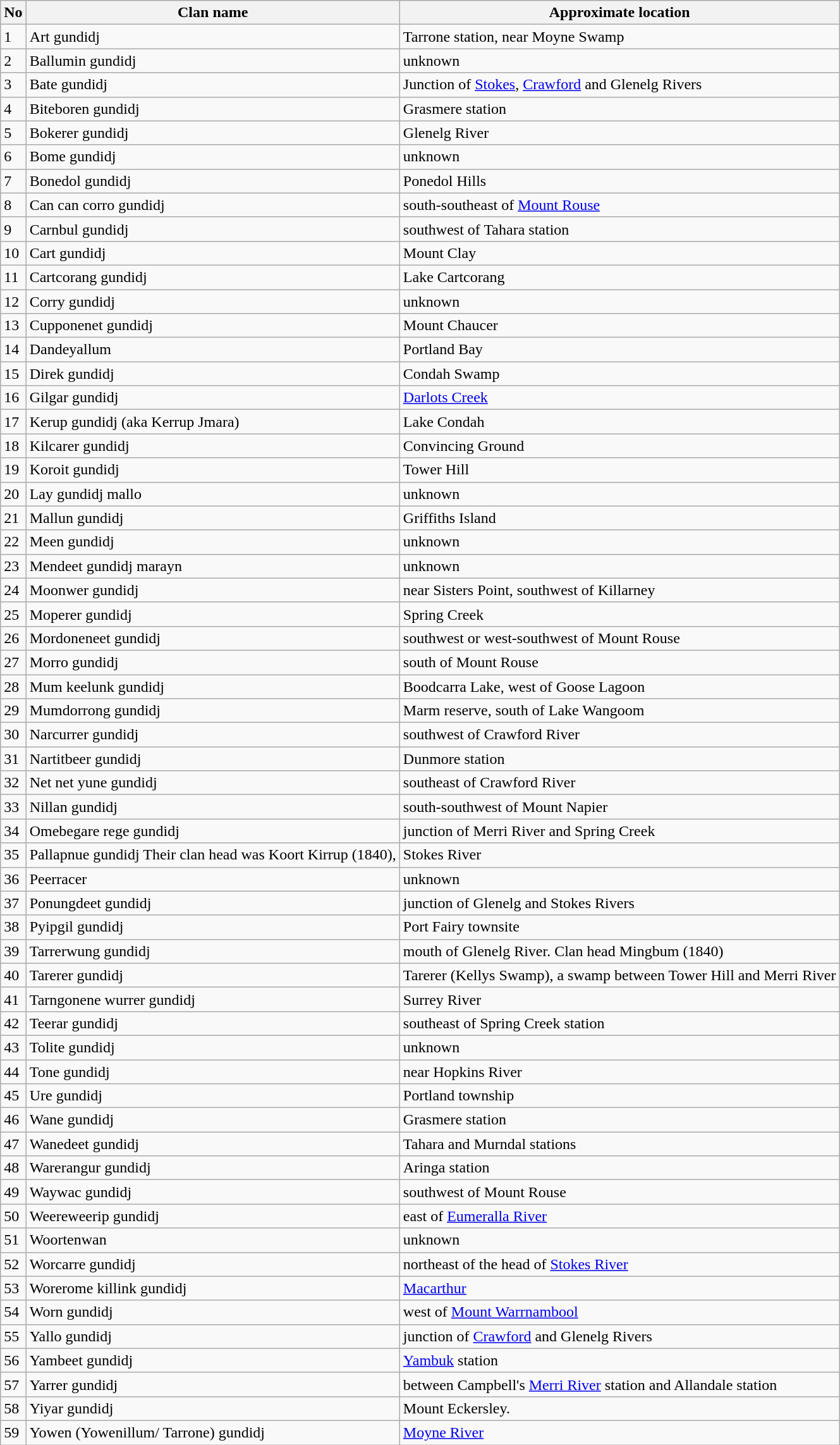<table class="wikitable">
<tr>
<th>No</th>
<th>Clan name</th>
<th>Approximate location</th>
</tr>
<tr>
<td>1</td>
<td>Art gundidj</td>
<td>Tarrone station, near Moyne Swamp</td>
</tr>
<tr>
<td>2</td>
<td>Ballumin gundidj</td>
<td>unknown</td>
</tr>
<tr>
<td>3</td>
<td>Bate gundidj</td>
<td>Junction of <a href='#'>Stokes</a>, <a href='#'>Crawford</a> and Glenelg Rivers</td>
</tr>
<tr>
<td>4</td>
<td>Biteboren gundidj</td>
<td>Grasmere station</td>
</tr>
<tr>
<td>5</td>
<td>Bokerer gundidj</td>
<td>Glenelg River</td>
</tr>
<tr>
<td>6</td>
<td>Bome gundidj</td>
<td>unknown</td>
</tr>
<tr>
<td>7</td>
<td>Bonedol gundidj</td>
<td>Ponedol Hills</td>
</tr>
<tr>
<td>8</td>
<td>Can can corro gundidj</td>
<td>south-southeast of <a href='#'>Mount Rouse</a></td>
</tr>
<tr>
<td>9</td>
<td>Carnbul gundidj</td>
<td>southwest of Tahara station</td>
</tr>
<tr>
<td>10</td>
<td>Cart gundidj</td>
<td>Mount Clay</td>
</tr>
<tr>
<td>11</td>
<td>Cartcorang gundidj</td>
<td>Lake Cartcorang</td>
</tr>
<tr>
<td>12</td>
<td>Corry gundidj</td>
<td>unknown</td>
</tr>
<tr>
<td>13</td>
<td>Cupponenet gundidj</td>
<td>Mount Chaucer</td>
</tr>
<tr>
<td>14</td>
<td>Dandeyallum</td>
<td>Portland Bay</td>
</tr>
<tr>
<td>15</td>
<td>Direk gundidj</td>
<td>Condah Swamp</td>
</tr>
<tr>
<td>16</td>
<td>Gilgar gundidj</td>
<td><a href='#'>Darlots Creek</a></td>
</tr>
<tr>
<td>17</td>
<td>Kerup gundidj (aka Kerrup Jmara)</td>
<td>Lake Condah</td>
</tr>
<tr>
<td>18</td>
<td>Kilcarer gundidj</td>
<td>Convincing Ground</td>
</tr>
<tr>
<td>19</td>
<td>Koroit gundidj</td>
<td>Tower Hill</td>
</tr>
<tr>
<td>20</td>
<td>Lay gundidj mallo</td>
<td>unknown</td>
</tr>
<tr>
<td>21</td>
<td>Mallun gundidj</td>
<td>Griffiths Island</td>
</tr>
<tr>
<td>22</td>
<td>Meen gundidj</td>
<td>unknown</td>
</tr>
<tr>
<td>23</td>
<td>Mendeet gundidj marayn</td>
<td>unknown</td>
</tr>
<tr>
<td>24</td>
<td>Moonwer gundidj</td>
<td>near Sisters Point, southwest of Killarney</td>
</tr>
<tr>
<td>25</td>
<td>Moperer gundidj</td>
<td>Spring Creek</td>
</tr>
<tr>
<td>26</td>
<td>Mordoneneet gundidj</td>
<td>southwest or west-southwest of Mount Rouse</td>
</tr>
<tr>
<td>27</td>
<td>Morro gundidj</td>
<td>south of Mount Rouse</td>
</tr>
<tr>
<td>28</td>
<td>Mum keelunk gundidj</td>
<td>Boodcarra Lake, west of Goose Lagoon</td>
</tr>
<tr>
<td>29</td>
<td>Mumdorrong gundidj</td>
<td>Marm reserve, south of Lake Wangoom</td>
</tr>
<tr>
<td>30</td>
<td>Narcurrer gundidj</td>
<td>southwest of Crawford River</td>
</tr>
<tr>
<td>31</td>
<td>Nartitbeer gundidj</td>
<td>Dunmore station</td>
</tr>
<tr>
<td>32</td>
<td>Net net yune gundidj</td>
<td>southeast of Crawford River</td>
</tr>
<tr>
<td>33</td>
<td>Nillan gundidj</td>
<td>south-southwest of Mount Napier</td>
</tr>
<tr>
<td>34</td>
<td>Omebegare rege gundidj</td>
<td>junction of Merri River and Spring Creek</td>
</tr>
<tr>
<td>35</td>
<td>Pallapnue gundidj Their clan head was Koort Kirrup (1840),</td>
<td>Stokes River</td>
</tr>
<tr>
<td>36</td>
<td>Peerracer</td>
<td>unknown</td>
</tr>
<tr>
<td>37</td>
<td>Ponungdeet gundidj</td>
<td>junction of Glenelg and Stokes Rivers</td>
</tr>
<tr>
<td>38</td>
<td>Pyipgil gundidj</td>
<td>Port Fairy townsite</td>
</tr>
<tr>
<td>39</td>
<td>Tarrerwung gundidj</td>
<td>mouth of Glenelg River. Clan head Mingbum (1840)</td>
</tr>
<tr>
<td>40</td>
<td>Tarerer gundidj</td>
<td>Tarerer (Kellys Swamp), a swamp between Tower Hill and Merri River</td>
</tr>
<tr>
<td>41</td>
<td>Tarngonene wurrer gundidj</td>
<td>Surrey River</td>
</tr>
<tr>
<td>42</td>
<td>Teerar gundidj</td>
<td>southeast of Spring Creek station</td>
</tr>
<tr>
<td>43</td>
<td>Tolite gundidj</td>
<td>unknown</td>
</tr>
<tr>
<td>44</td>
<td>Tone gundidj</td>
<td>near Hopkins River</td>
</tr>
<tr>
<td>45</td>
<td>Ure gundidj</td>
<td>Portland township</td>
</tr>
<tr>
<td>46</td>
<td>Wane gundidj</td>
<td>Grasmere station</td>
</tr>
<tr>
<td>47</td>
<td>Wanedeet gundidj</td>
<td>Tahara and Murndal stations</td>
</tr>
<tr>
<td>48</td>
<td>Warerangur gundidj</td>
<td>Aringa station</td>
</tr>
<tr>
<td>49</td>
<td>Waywac gundidj</td>
<td>southwest of Mount Rouse</td>
</tr>
<tr>
<td>50</td>
<td>Weereweerip gundidj</td>
<td>east of <a href='#'>Eumeralla River</a></td>
</tr>
<tr>
<td>51</td>
<td>Woortenwan</td>
<td>unknown</td>
</tr>
<tr>
<td>52</td>
<td>Worcarre gundidj</td>
<td>northeast of the head of <a href='#'>Stokes River</a></td>
</tr>
<tr>
<td>53</td>
<td>Worerome killink gundidj</td>
<td><a href='#'>Macarthur</a></td>
</tr>
<tr>
<td>54</td>
<td>Worn gundidj</td>
<td>west of <a href='#'>Mount Warrnambool</a></td>
</tr>
<tr>
<td>55</td>
<td>Yallo gundidj</td>
<td>junction of <a href='#'>Crawford</a> and Glenelg Rivers</td>
</tr>
<tr>
<td>56</td>
<td>Yambeet gundidj</td>
<td><a href='#'>Yambuk</a> station</td>
</tr>
<tr>
<td>57</td>
<td>Yarrer gundidj</td>
<td>between Campbell's <a href='#'>Merri River</a> station and Allandale station</td>
</tr>
<tr>
<td>58</td>
<td>Yiyar gundidj</td>
<td>Mount Eckersley.</td>
</tr>
<tr>
<td>59</td>
<td>Yowen (Yowenillum/ Tarrone) gundidj</td>
<td><a href='#'>Moyne River</a></td>
</tr>
</table>
